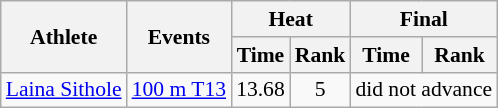<table class=wikitable style="font-size:90%">
<tr>
<th rowspan="2">Athlete</th>
<th rowspan="2">Events</th>
<th colspan="2">Heat</th>
<th colspan="2">Final</th>
</tr>
<tr>
<th>Time</th>
<th>Rank</th>
<th>Time</th>
<th>Rank</th>
</tr>
<tr align=center>
<td align=left><a href='#'>Laina Sithole</a></td>
<td align=left><a href='#'>100 m T13</a></td>
<td>13.68</td>
<td>5</td>
<td colspan=2>did not advance</td>
</tr>
</table>
